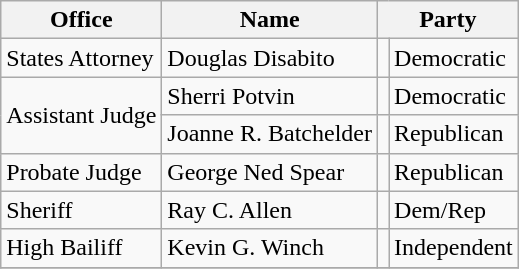<table class="wikitable sortable">
<tr>
<th>Office</th>
<th>Name</th>
<th colspan="2">Party</th>
</tr>
<tr>
<td>States Attorney</td>
<td>Douglas Disabito</td>
<td></td>
<td>Democratic</td>
</tr>
<tr>
<td rowspan=2>Assistant Judge</td>
<td>Sherri Potvin</td>
<td></td>
<td>Democratic</td>
</tr>
<tr>
<td>Joanne R. Batchelder</td>
<td></td>
<td>Republican</td>
</tr>
<tr>
<td>Probate Judge</td>
<td>George Ned Spear</td>
<td></td>
<td>Republican</td>
</tr>
<tr>
<td>Sheriff</td>
<td>Ray C. Allen</td>
<td></td>
<td>Dem/Rep</td>
</tr>
<tr>
<td>High Bailiff</td>
<td>Kevin G. Winch</td>
<td></td>
<td>Independent</td>
</tr>
<tr>
</tr>
</table>
